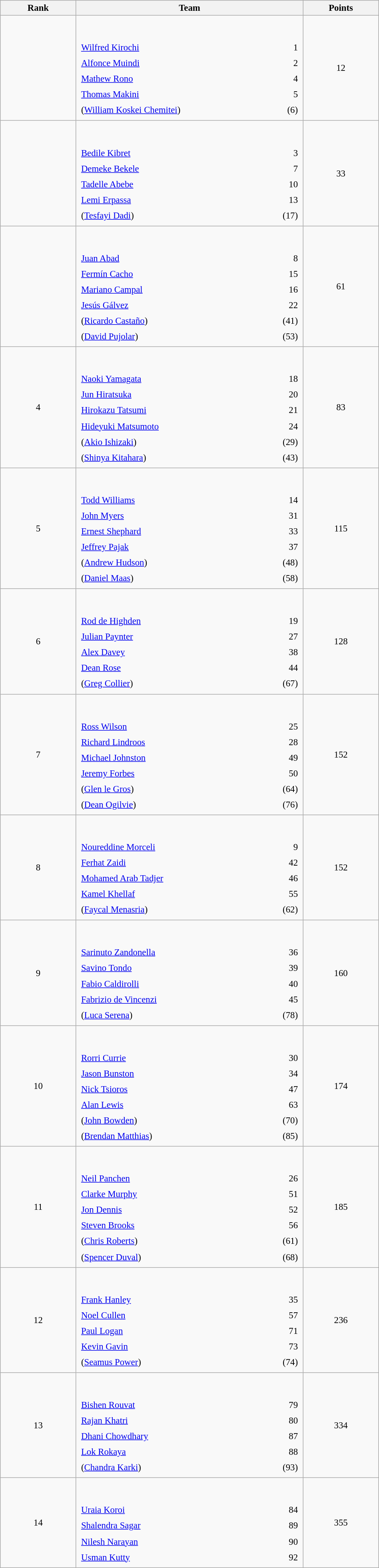<table class="wikitable sortable" style=" text-align:center; font-size:95%;" width="50%">
<tr>
<th width=10%>Rank</th>
<th width=30%>Team</th>
<th width=10%>Points</th>
</tr>
<tr>
<td align=center></td>
<td align=left> <br><br><table width=100%>
<tr>
<td align=left style="border:0"><a href='#'>Wilfred Kirochi</a></td>
<td align=right style="border:0">1</td>
</tr>
<tr>
<td align=left style="border:0"><a href='#'>Alfonce Muindi</a></td>
<td align=right style="border:0">2</td>
</tr>
<tr>
<td align=left style="border:0"><a href='#'>Mathew Rono</a></td>
<td align=right style="border:0">4</td>
</tr>
<tr>
<td align=left style="border:0"><a href='#'>Thomas Makini</a></td>
<td align=right style="border:0">5</td>
</tr>
<tr>
<td align=left style="border:0">(<a href='#'>William Koskei Chemitei</a>)</td>
<td align=right style="border:0">(6)</td>
</tr>
</table>
</td>
<td>12</td>
</tr>
<tr>
<td align=center></td>
<td align=left> <br><br><table width=100%>
<tr>
<td align=left style="border:0"><a href='#'>Bedile Kibret</a></td>
<td align=right style="border:0">3</td>
</tr>
<tr>
<td align=left style="border:0"><a href='#'>Demeke Bekele</a></td>
<td align=right style="border:0">7</td>
</tr>
<tr>
<td align=left style="border:0"><a href='#'>Tadelle Abebe</a></td>
<td align=right style="border:0">10</td>
</tr>
<tr>
<td align=left style="border:0"><a href='#'>Lemi Erpassa</a></td>
<td align=right style="border:0">13</td>
</tr>
<tr>
<td align=left style="border:0">(<a href='#'>Tesfayi Dadi</a>)</td>
<td align=right style="border:0">(17)</td>
</tr>
</table>
</td>
<td>33</td>
</tr>
<tr>
<td align=center></td>
<td align=left> <br><br><table width=100%>
<tr>
<td align=left style="border:0"><a href='#'>Juan Abad</a></td>
<td align=right style="border:0">8</td>
</tr>
<tr>
<td align=left style="border:0"><a href='#'>Fermín Cacho</a></td>
<td align=right style="border:0">15</td>
</tr>
<tr>
<td align=left style="border:0"><a href='#'>Mariano Campal</a></td>
<td align=right style="border:0">16</td>
</tr>
<tr>
<td align=left style="border:0"><a href='#'>Jesús Gálvez</a></td>
<td align=right style="border:0">22</td>
</tr>
<tr>
<td align=left style="border:0">(<a href='#'>Ricardo Castaño</a>)</td>
<td align=right style="border:0">(41)</td>
</tr>
<tr>
<td align=left style="border:0">(<a href='#'>David Pujolar</a>)</td>
<td align=right style="border:0">(53)</td>
</tr>
</table>
</td>
<td>61</td>
</tr>
<tr>
<td align=center>4</td>
<td align=left> <br><br><table width=100%>
<tr>
<td align=left style="border:0"><a href='#'>Naoki Yamagata</a></td>
<td align=right style="border:0">18</td>
</tr>
<tr>
<td align=left style="border:0"><a href='#'>Jun Hiratsuka</a></td>
<td align=right style="border:0">20</td>
</tr>
<tr>
<td align=left style="border:0"><a href='#'>Hirokazu Tatsumi</a></td>
<td align=right style="border:0">21</td>
</tr>
<tr>
<td align=left style="border:0"><a href='#'>Hideyuki Matsumoto</a></td>
<td align=right style="border:0">24</td>
</tr>
<tr>
<td align=left style="border:0">(<a href='#'>Akio Ishizaki</a>)</td>
<td align=right style="border:0">(29)</td>
</tr>
<tr>
<td align=left style="border:0">(<a href='#'>Shinya Kitahara</a>)</td>
<td align=right style="border:0">(43)</td>
</tr>
</table>
</td>
<td>83</td>
</tr>
<tr>
<td align=center>5</td>
<td align=left> <br><br><table width=100%>
<tr>
<td align=left style="border:0"><a href='#'>Todd Williams</a></td>
<td align=right style="border:0">14</td>
</tr>
<tr>
<td align=left style="border:0"><a href='#'>John Myers</a></td>
<td align=right style="border:0">31</td>
</tr>
<tr>
<td align=left style="border:0"><a href='#'>Ernest Shephard</a></td>
<td align=right style="border:0">33</td>
</tr>
<tr>
<td align=left style="border:0"><a href='#'>Jeffrey Pajak</a></td>
<td align=right style="border:0">37</td>
</tr>
<tr>
<td align=left style="border:0">(<a href='#'>Andrew Hudson</a>)</td>
<td align=right style="border:0">(48)</td>
</tr>
<tr>
<td align=left style="border:0">(<a href='#'>Daniel Maas</a>)</td>
<td align=right style="border:0">(58)</td>
</tr>
</table>
</td>
<td>115</td>
</tr>
<tr>
<td align=center>6</td>
<td align=left> <br><br><table width=100%>
<tr>
<td align=left style="border:0"><a href='#'>Rod de Highden</a></td>
<td align=right style="border:0">19</td>
</tr>
<tr>
<td align=left style="border:0"><a href='#'>Julian Paynter</a></td>
<td align=right style="border:0">27</td>
</tr>
<tr>
<td align=left style="border:0"><a href='#'>Alex Davey</a></td>
<td align=right style="border:0">38</td>
</tr>
<tr>
<td align=left style="border:0"><a href='#'>Dean Rose</a></td>
<td align=right style="border:0">44</td>
</tr>
<tr>
<td align=left style="border:0">(<a href='#'>Greg Collier</a>)</td>
<td align=right style="border:0">(67)</td>
</tr>
</table>
</td>
<td>128</td>
</tr>
<tr>
<td align=center>7</td>
<td align=left> <br><br><table width=100%>
<tr>
<td align=left style="border:0"><a href='#'>Ross Wilson</a></td>
<td align=right style="border:0">25</td>
</tr>
<tr>
<td align=left style="border:0"><a href='#'>Richard Lindroos</a></td>
<td align=right style="border:0">28</td>
</tr>
<tr>
<td align=left style="border:0"><a href='#'>Michael Johnston</a></td>
<td align=right style="border:0">49</td>
</tr>
<tr>
<td align=left style="border:0"><a href='#'>Jeremy Forbes</a></td>
<td align=right style="border:0">50</td>
</tr>
<tr>
<td align=left style="border:0">(<a href='#'>Glen le Gros</a>)</td>
<td align=right style="border:0">(64)</td>
</tr>
<tr>
<td align=left style="border:0">(<a href='#'>Dean Ogilvie</a>)</td>
<td align=right style="border:0">(76)</td>
</tr>
</table>
</td>
<td>152</td>
</tr>
<tr>
<td align=center>8</td>
<td align=left> <br><br><table width=100%>
<tr>
<td align=left style="border:0"><a href='#'>Noureddine Morceli</a></td>
<td align=right style="border:0">9</td>
</tr>
<tr>
<td align=left style="border:0"><a href='#'>Ferhat Zaidi</a></td>
<td align=right style="border:0">42</td>
</tr>
<tr>
<td align=left style="border:0"><a href='#'>Mohamed Arab Tadjer</a></td>
<td align=right style="border:0">46</td>
</tr>
<tr>
<td align=left style="border:0"><a href='#'>Kamel Khellaf</a></td>
<td align=right style="border:0">55</td>
</tr>
<tr>
<td align=left style="border:0">(<a href='#'>Faycal Menasria</a>)</td>
<td align=right style="border:0">(62)</td>
</tr>
</table>
</td>
<td>152</td>
</tr>
<tr>
<td align=center>9</td>
<td align=left> <br><br><table width=100%>
<tr>
<td align=left style="border:0"><a href='#'>Sarinuto Zandonella</a></td>
<td align=right style="border:0">36</td>
</tr>
<tr>
<td align=left style="border:0"><a href='#'>Savino Tondo</a></td>
<td align=right style="border:0">39</td>
</tr>
<tr>
<td align=left style="border:0"><a href='#'>Fabio Caldirolli</a></td>
<td align=right style="border:0">40</td>
</tr>
<tr>
<td align=left style="border:0"><a href='#'>Fabrizio de Vincenzi</a></td>
<td align=right style="border:0">45</td>
</tr>
<tr>
<td align=left style="border:0">(<a href='#'>Luca Serena</a>)</td>
<td align=right style="border:0">(78)</td>
</tr>
</table>
</td>
<td>160</td>
</tr>
<tr>
<td align=center>10</td>
<td align=left> <br><br><table width=100%>
<tr>
<td align=left style="border:0"><a href='#'>Rorri Currie</a></td>
<td align=right style="border:0">30</td>
</tr>
<tr>
<td align=left style="border:0"><a href='#'>Jason Bunston</a></td>
<td align=right style="border:0">34</td>
</tr>
<tr>
<td align=left style="border:0"><a href='#'>Nick Tsioros</a></td>
<td align=right style="border:0">47</td>
</tr>
<tr>
<td align=left style="border:0"><a href='#'>Alan Lewis</a></td>
<td align=right style="border:0">63</td>
</tr>
<tr>
<td align=left style="border:0">(<a href='#'>John Bowden</a>)</td>
<td align=right style="border:0">(70)</td>
</tr>
<tr>
<td align=left style="border:0">(<a href='#'>Brendan Matthias</a>)</td>
<td align=right style="border:0">(85)</td>
</tr>
</table>
</td>
<td>174</td>
</tr>
<tr>
<td align=center>11</td>
<td align=left> <br><br><table width=100%>
<tr>
<td align=left style="border:0"><a href='#'>Neil Panchen</a></td>
<td align=right style="border:0">26</td>
</tr>
<tr>
<td align=left style="border:0"><a href='#'>Clarke Murphy</a></td>
<td align=right style="border:0">51</td>
</tr>
<tr>
<td align=left style="border:0"><a href='#'>Jon Dennis</a></td>
<td align=right style="border:0">52</td>
</tr>
<tr>
<td align=left style="border:0"><a href='#'>Steven Brooks</a></td>
<td align=right style="border:0">56</td>
</tr>
<tr>
<td align=left style="border:0">(<a href='#'>Chris Roberts</a>)</td>
<td align=right style="border:0">(61)</td>
</tr>
<tr>
<td align=left style="border:0">(<a href='#'>Spencer Duval</a>)</td>
<td align=right style="border:0">(68)</td>
</tr>
</table>
</td>
<td>185</td>
</tr>
<tr>
<td align=center>12</td>
<td align=left> <br><br><table width=100%>
<tr>
<td align=left style="border:0"><a href='#'>Frank Hanley</a></td>
<td align=right style="border:0">35</td>
</tr>
<tr>
<td align=left style="border:0"><a href='#'>Noel Cullen</a></td>
<td align=right style="border:0">57</td>
</tr>
<tr>
<td align=left style="border:0"><a href='#'>Paul Logan</a></td>
<td align=right style="border:0">71</td>
</tr>
<tr>
<td align=left style="border:0"><a href='#'>Kevin Gavin</a></td>
<td align=right style="border:0">73</td>
</tr>
<tr>
<td align=left style="border:0">(<a href='#'>Seamus Power</a>)</td>
<td align=right style="border:0">(74)</td>
</tr>
</table>
</td>
<td>236</td>
</tr>
<tr>
<td align=center>13</td>
<td align=left> <br><br><table width=100%>
<tr>
<td align=left style="border:0"><a href='#'>Bishen Rouvat</a></td>
<td align=right style="border:0">79</td>
</tr>
<tr>
<td align=left style="border:0"><a href='#'>Rajan Khatri</a></td>
<td align=right style="border:0">80</td>
</tr>
<tr>
<td align=left style="border:0"><a href='#'>Dhani Chowdhary</a></td>
<td align=right style="border:0">87</td>
</tr>
<tr>
<td align=left style="border:0"><a href='#'>Lok Rokaya</a></td>
<td align=right style="border:0">88</td>
</tr>
<tr>
<td align=left style="border:0">(<a href='#'>Chandra Karki</a>)</td>
<td align=right style="border:0">(93)</td>
</tr>
</table>
</td>
<td>334</td>
</tr>
<tr>
<td align=center>14</td>
<td align=left> <br><br><table width=100%>
<tr>
<td align=left style="border:0"><a href='#'>Uraia Koroi</a></td>
<td align=right style="border:0">84</td>
</tr>
<tr>
<td align=left style="border:0"><a href='#'>Shalendra Sagar</a></td>
<td align=right style="border:0">89</td>
</tr>
<tr>
<td align=left style="border:0"><a href='#'>Nilesh Narayan</a></td>
<td align=right style="border:0">90</td>
</tr>
<tr>
<td align=left style="border:0"><a href='#'>Usman Kutty</a></td>
<td align=right style="border:0">92</td>
</tr>
</table>
</td>
<td>355</td>
</tr>
</table>
